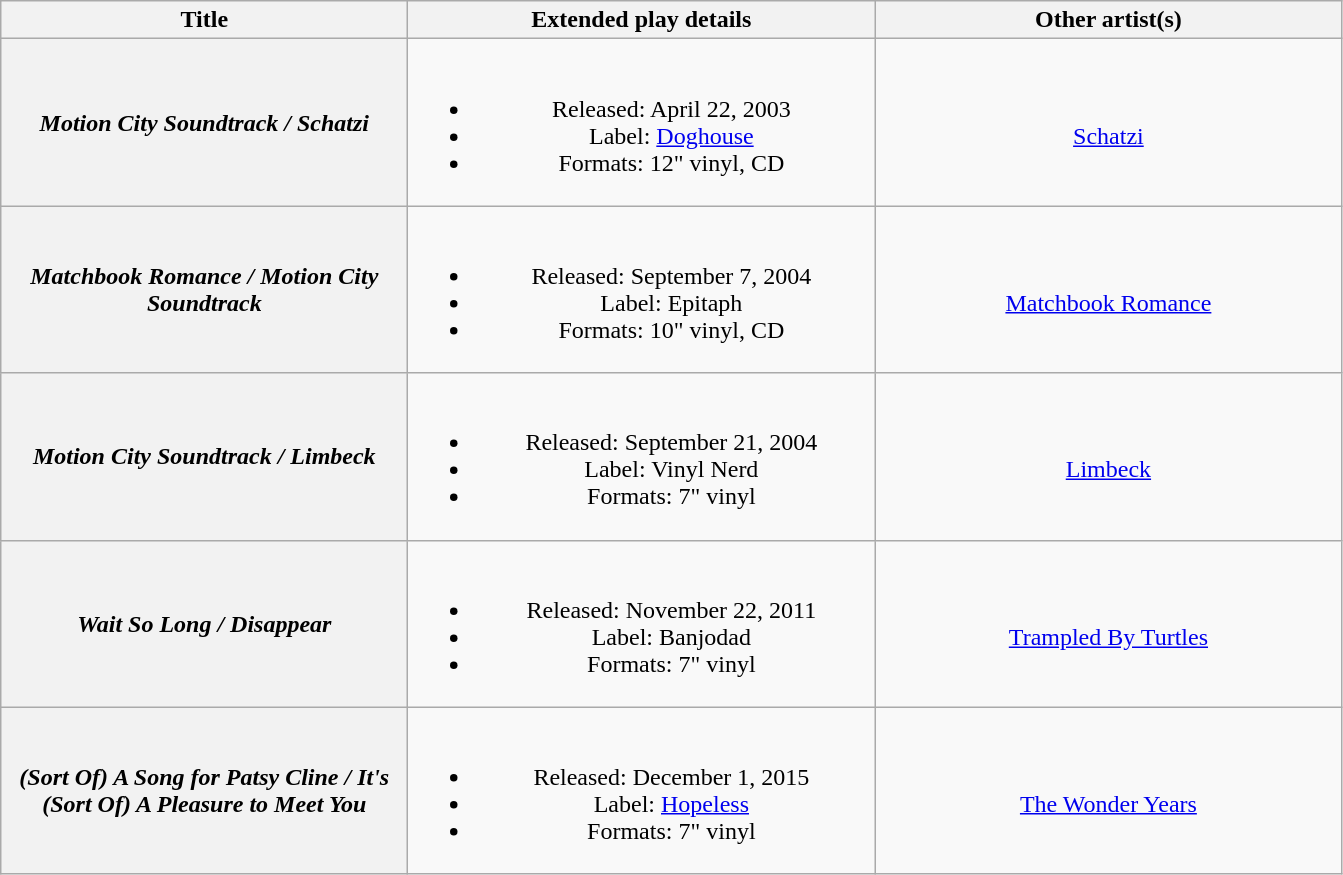<table class="wikitable plainrowheaders" style="text-align:center;">
<tr>
<th scope="col" style="width:16.5em;">Title</th>
<th scope="col" style="width:19em;">Extended play details</th>
<th scope="col" style="width:19em;">Other artist(s)</th>
</tr>
<tr>
<th scope="row"><em>Motion City Soundtrack / Schatzi</em></th>
<td><br><ul><li>Released: April 22, 2003</li><li>Label: <a href='#'>Doghouse</a></li><li>Formats: 12" vinyl, CD</li></ul></td>
<td><br><a href='#'>Schatzi</a></td>
</tr>
<tr>
<th scope="row"><em>Matchbook Romance / Motion City Soundtrack</em></th>
<td><br><ul><li>Released: September 7, 2004</li><li>Label: Epitaph</li><li>Formats: 10" vinyl, CD</li></ul></td>
<td><br><a href='#'>Matchbook Romance</a></td>
</tr>
<tr>
<th scope="row"><em>Motion City Soundtrack / Limbeck</em></th>
<td><br><ul><li>Released: September 21, 2004</li><li>Label: Vinyl Nerd</li><li>Formats: 7" vinyl</li></ul></td>
<td><br><a href='#'>Limbeck</a></td>
</tr>
<tr>
<th scope="row"><em>Wait So Long / Disappear</em></th>
<td><br><ul><li>Released: November 22, 2011</li><li>Label: Banjodad</li><li>Formats: 7" vinyl</li></ul></td>
<td><br><a href='#'>Trampled By Turtles</a></td>
</tr>
<tr>
<th scope="row"><em>(Sort Of) A Song for Patsy Cline / It's (Sort Of) A Pleasure to Meet You</em></th>
<td><br><ul><li>Released: December 1, 2015</li><li>Label: <a href='#'>Hopeless</a></li><li>Formats: 7" vinyl</li></ul></td>
<td><br><a href='#'>The Wonder Years</a></td>
</tr>
</table>
